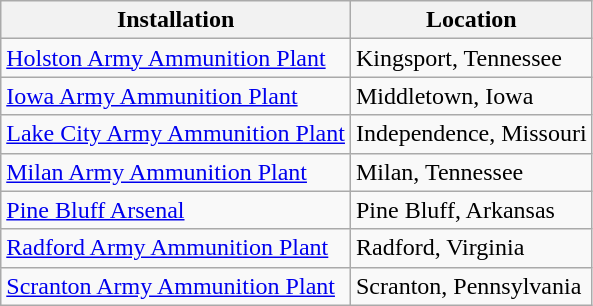<table class=wikitable>
<tr>
<th>Installation</th>
<th>Location</th>
</tr>
<tr>
<td><a href='#'>Holston Army Ammunition Plant</a></td>
<td>Kingsport, Tennessee</td>
</tr>
<tr>
<td><a href='#'>Iowa Army Ammunition Plant</a></td>
<td>Middletown, Iowa</td>
</tr>
<tr>
<td><a href='#'>Lake City Army Ammunition Plant</a></td>
<td>Independence, Missouri</td>
</tr>
<tr>
<td><a href='#'>Milan Army Ammunition Plant</a></td>
<td>Milan, Tennessee</td>
</tr>
<tr>
<td><a href='#'>Pine Bluff Arsenal</a></td>
<td>Pine Bluff, Arkansas</td>
</tr>
<tr>
<td><a href='#'>Radford Army Ammunition Plant</a></td>
<td>Radford, Virginia</td>
</tr>
<tr>
<td><a href='#'>Scranton Army Ammunition Plant</a></td>
<td>Scranton, Pennsylvania</td>
</tr>
</table>
